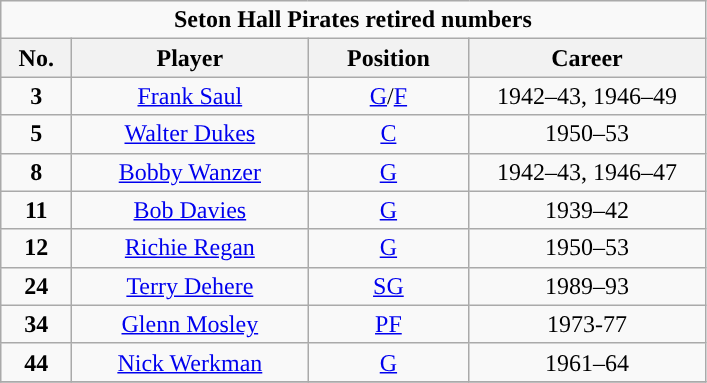<table class="wikitable sortable" style="text-align:center">
<tr>
<td colspan="5"><strong>Seton Hall Pirates retired numbers</strong></td>
</tr>
<tr>
<th width=40px>No.</th>
<th width=150px>Player</th>
<th width=100px>Position</th>
<th width=150px>Career</th>
</tr>
<tr>
<td><strong>3</strong></td>
<td><a href='#'>Frank Saul</a></td>
<td><a href='#'>G</a>/<a href='#'>F</a></td>
<td>1942–43, 1946–49</td>
</tr>
<tr>
<td><strong>5</strong></td>
<td><a href='#'>Walter Dukes</a></td>
<td><a href='#'>C</a></td>
<td>1950–53</td>
</tr>
<tr>
<td><strong>8</strong></td>
<td><a href='#'>Bobby Wanzer</a></td>
<td><a href='#'>G</a></td>
<td>1942–43, 1946–47</td>
</tr>
<tr>
<td><strong>11</strong></td>
<td><a href='#'>Bob Davies</a></td>
<td><a href='#'>G</a></td>
<td>1939–42</td>
</tr>
<tr>
<td><strong>12</strong></td>
<td><a href='#'>Richie Regan</a></td>
<td><a href='#'>G</a></td>
<td>1950–53</td>
</tr>
<tr>
<td><strong>24</strong></td>
<td><a href='#'>Terry Dehere</a></td>
<td><a href='#'>SG</a></td>
<td>1989–93</td>
</tr>
<tr>
<td><strong>34</strong></td>
<td><a href='#'>Glenn Mosley</a></td>
<td><a href='#'>PF</a></td>
<td>1973-77</td>
</tr>
<tr>
<td><strong>44</strong></td>
<td><a href='#'>Nick Werkman</a></td>
<td><a href='#'>G</a></td>
<td>1961–64</td>
</tr>
<tr>
</tr>
</table>
